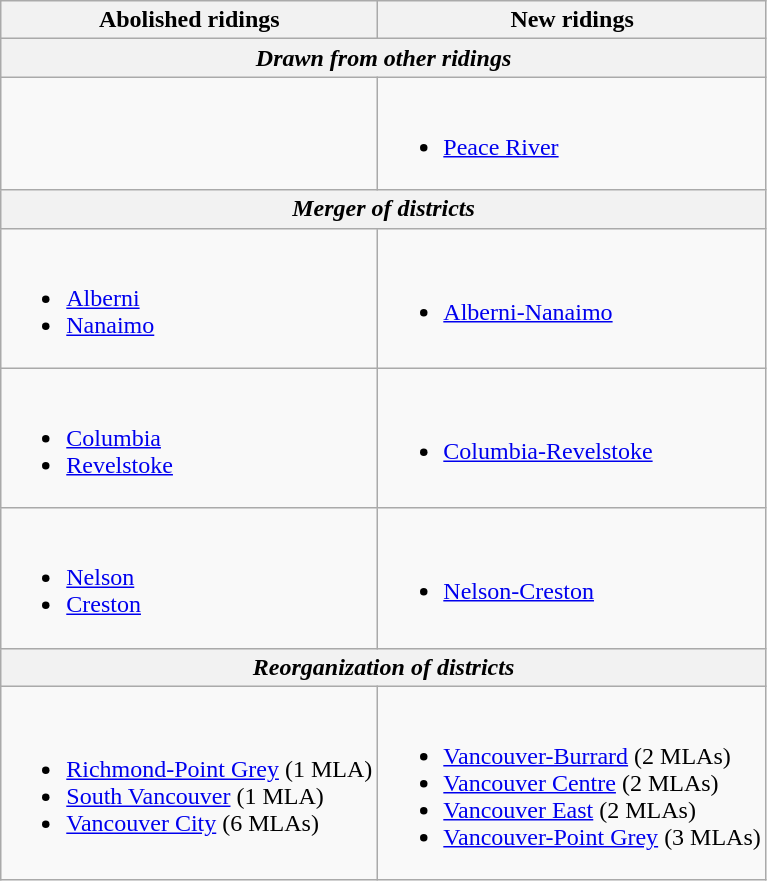<table class="wikitable">
<tr>
<th>Abolished ridings</th>
<th>New ridings</th>
</tr>
<tr>
<th colspan="2"><em>Drawn from other ridings</em></th>
</tr>
<tr>
<td></td>
<td><br><ul><li><a href='#'>Peace River</a></li></ul></td>
</tr>
<tr>
<th colspan="2"><em>Merger of districts</em></th>
</tr>
<tr>
<td><br><ul><li><a href='#'>Alberni</a></li><li><a href='#'>Nanaimo</a></li></ul></td>
<td><br><ul><li><a href='#'>Alberni-Nanaimo</a></li></ul></td>
</tr>
<tr>
<td><br><ul><li><a href='#'>Columbia</a></li><li><a href='#'>Revelstoke</a></li></ul></td>
<td><br><ul><li><a href='#'>Columbia-Revelstoke</a></li></ul></td>
</tr>
<tr>
<td><br><ul><li><a href='#'>Nelson</a></li><li><a href='#'>Creston</a></li></ul></td>
<td><br><ul><li><a href='#'>Nelson-Creston</a></li></ul></td>
</tr>
<tr>
<th colspan="2"><em>Reorganization of districts</em></th>
</tr>
<tr>
<td><br><ul><li><a href='#'>Richmond-Point Grey</a> (1 MLA)</li><li><a href='#'>South Vancouver</a> (1 MLA)</li><li><a href='#'>Vancouver City</a> (6 MLAs)</li></ul></td>
<td><br><ul><li><a href='#'>Vancouver-Burrard</a> (2 MLAs)</li><li><a href='#'>Vancouver Centre</a> (2 MLAs)</li><li><a href='#'>Vancouver East</a> (2 MLAs)</li><li><a href='#'>Vancouver-Point Grey</a> (3 MLAs)</li></ul></td>
</tr>
</table>
